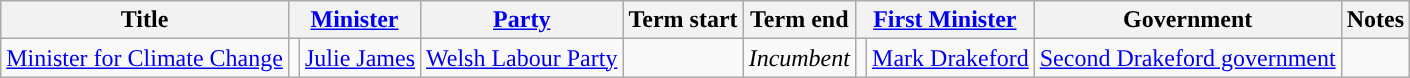<table class="wikitable sortable">
<tr>
<th>Title</th>
<th colspan="2"><a href='#'>Minister</a></th>
<th><a href='#'>Party</a></th>
<th>Term start</th>
<th>Term end</th>
<th colspan="2"><a href='#'>First Minister</a></th>
<th>Government</th>
<th class="unsortable">Notes</th>
</tr>
<tr>
<td><a href='#'>Minister for Climate Change</a></td>
<td style="color:inherit;background:"></td>
<td><a href='#'>Julie James</a></td>
<td><a href='#'>Welsh Labour Party</a></td>
<td></td>
<td><em>Incumbent</em></td>
<td style="color:inherit;background:"></td>
<td><a href='#'>Mark Drakeford</a></td>
<td><a href='#'>Second Drakeford government</a></td>
<td></td>
</tr>
</table>
